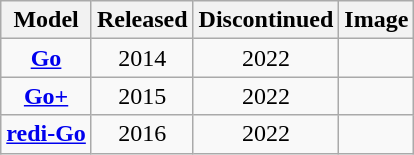<table class="wikitable" style="text-align:center">
<tr>
<th>Model</th>
<th>Released</th>
<th>Discontinued</th>
<th>Image</th>
</tr>
<tr>
<td><strong><a href='#'>Go</a></strong></td>
<td>2014</td>
<td>2022</td>
<td></td>
</tr>
<tr>
<td><strong><a href='#'>Go+</a></strong></td>
<td>2015</td>
<td>2022</td>
<td></td>
</tr>
<tr>
<td><strong><a href='#'>redi-Go</a></strong></td>
<td>2016</td>
<td>2022</td>
<td></td>
</tr>
</table>
